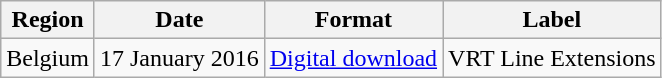<table class=wikitable>
<tr>
<th>Region</th>
<th>Date</th>
<th>Format</th>
<th>Label</th>
</tr>
<tr>
<td>Belgium</td>
<td>17 January 2016</td>
<td><a href='#'>Digital download</a></td>
<td>VRT Line Extensions</td>
</tr>
</table>
